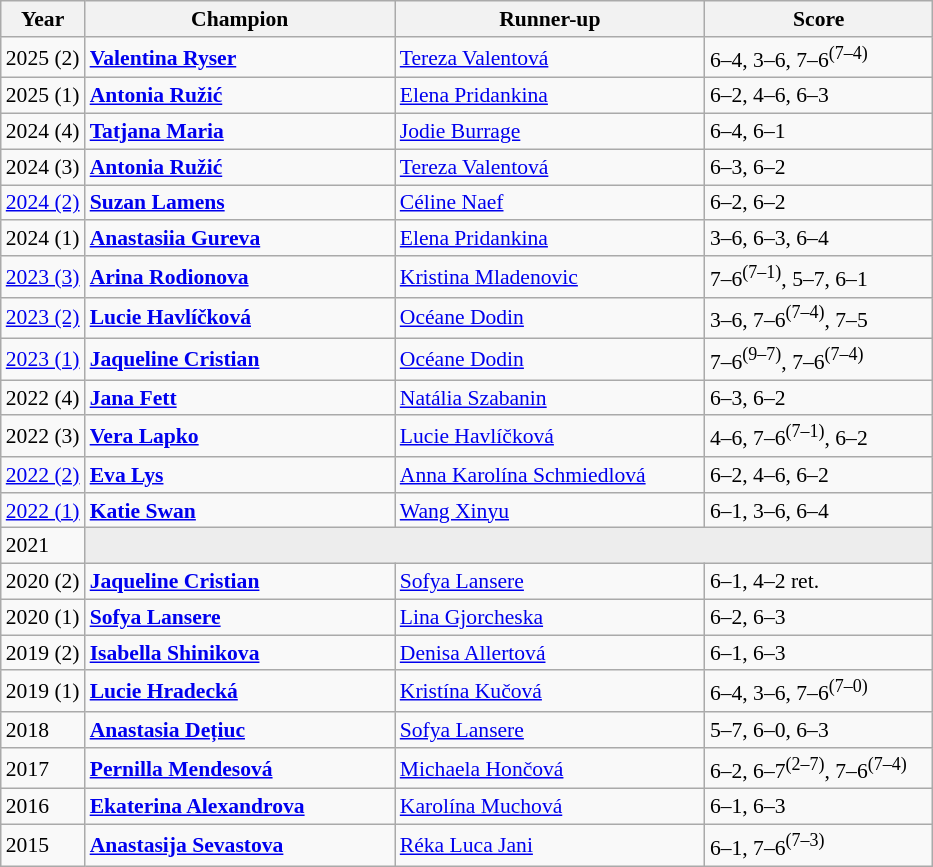<table class="wikitable nowrap" style="font-size:90%">
<tr>
<th>Year</th>
<th width="200">Champion</th>
<th width="200">Runner-up</th>
<th width="145">Score</th>
</tr>
<tr>
<td>2025 (2)</td>
<td><strong> <a href='#'>Valentina Ryser</a></strong></td>
<td> <a href='#'>Tereza Valentová</a></td>
<td>6–4, 3–6, 7–6<sup>(7–4)</sup></td>
</tr>
<tr>
<td>2025 (1)</td>
<td> <strong><a href='#'>Antonia Ružić</a></strong></td>
<td> <a href='#'>Elena Pridankina</a></td>
<td>6–2, 4–6, 6–3</td>
</tr>
<tr>
<td>2024 (4)</td>
<td> <strong><a href='#'>Tatjana Maria</a></strong></td>
<td> <a href='#'>Jodie Burrage</a></td>
<td>6–4, 6–1</td>
</tr>
<tr>
<td>2024 (3)</td>
<td> <strong><a href='#'>Antonia Ružić</a></strong></td>
<td> <a href='#'>Tereza Valentová</a></td>
<td>6–3, 6–2</td>
</tr>
<tr>
<td><a href='#'>2024 (2)</a></td>
<td> <strong><a href='#'>Suzan Lamens</a></strong></td>
<td> <a href='#'>Céline Naef</a></td>
<td>6–2, 6–2</td>
</tr>
<tr>
<td>2024 (1)</td>
<td> <strong><a href='#'>Anastasiia Gureva</a></strong></td>
<td> <a href='#'>Elena Pridankina</a></td>
<td>3–6, 6–3, 6–4</td>
</tr>
<tr>
<td><a href='#'>2023 (3)</a></td>
<td> <strong><a href='#'>Arina Rodionova</a></strong></td>
<td> <a href='#'>Kristina Mladenovic</a></td>
<td>7–6<sup>(7–1)</sup>, 5–7, 6–1</td>
</tr>
<tr>
<td><a href='#'>2023 (2)</a></td>
<td> <strong><a href='#'>Lucie Havlíčková</a></strong></td>
<td> <a href='#'>Océane Dodin</a></td>
<td>3–6, 7–6<sup>(7–4)</sup>, 7–5</td>
</tr>
<tr>
<td><a href='#'>2023 (1)</a></td>
<td> <strong><a href='#'>Jaqueline Cristian</a></strong></td>
<td> <a href='#'>Océane Dodin</a></td>
<td>7–6<sup>(9–7)</sup>, 7–6<sup>(7–4)</sup></td>
</tr>
<tr>
<td>2022 (4)</td>
<td> <strong><a href='#'>Jana Fett</a></strong></td>
<td> <a href='#'>Natália Szabanin</a></td>
<td>6–3, 6–2</td>
</tr>
<tr>
<td>2022 (3)</td>
<td> <strong><a href='#'>Vera Lapko</a></strong></td>
<td> <a href='#'>Lucie Havlíčková</a></td>
<td>4–6, 7–6<sup>(7–1)</sup>, 6–2</td>
</tr>
<tr>
<td><a href='#'>2022 (2)</a></td>
<td> <strong><a href='#'>Eva Lys</a></strong></td>
<td> <a href='#'>Anna Karolína Schmiedlová</a></td>
<td>6–2, 4–6, 6–2</td>
</tr>
<tr>
<td><a href='#'>2022 (1)</a></td>
<td> <strong><a href='#'>Katie Swan</a></strong></td>
<td> <a href='#'>Wang Xinyu</a></td>
<td>6–1, 3–6, 6–4</td>
</tr>
<tr>
<td>2021</td>
<td colspan=3 bgcolor="#ededed"></td>
</tr>
<tr>
<td>2020 (2)</td>
<td> <strong><a href='#'>Jaqueline Cristian</a></strong></td>
<td> <a href='#'>Sofya Lansere</a></td>
<td>6–1, 4–2 ret.</td>
</tr>
<tr>
<td>2020 (1)</td>
<td> <strong><a href='#'>Sofya Lansere</a></strong></td>
<td> <a href='#'>Lina Gjorcheska</a></td>
<td>6–2, 6–3</td>
</tr>
<tr>
<td>2019 (2)</td>
<td> <strong><a href='#'>Isabella Shinikova</a></strong></td>
<td> <a href='#'>Denisa Allertová</a></td>
<td>6–1, 6–3</td>
</tr>
<tr>
<td>2019 (1)</td>
<td> <strong><a href='#'>Lucie Hradecká</a></strong></td>
<td> <a href='#'>Kristína Kučová</a></td>
<td>6–4, 3–6, 7–6<sup>(7–0)</sup></td>
</tr>
<tr>
<td>2018</td>
<td> <strong><a href='#'>Anastasia Dețiuc</a></strong></td>
<td> <a href='#'>Sofya Lansere</a></td>
<td>5–7, 6–0, 6–3</td>
</tr>
<tr>
<td>2017</td>
<td> <strong><a href='#'>Pernilla Mendesová</a></strong></td>
<td> <a href='#'>Michaela Hončová</a></td>
<td>6–2, 6–7<sup>(2–7)</sup>, 7–6<sup>(7–4)</sup></td>
</tr>
<tr>
<td>2016</td>
<td> <strong><a href='#'>Ekaterina Alexandrova</a></strong></td>
<td> <a href='#'>Karolína Muchová</a></td>
<td>6–1, 6–3</td>
</tr>
<tr>
<td>2015</td>
<td> <strong><a href='#'>Anastasija Sevastova</a></strong></td>
<td> <a href='#'>Réka Luca Jani</a></td>
<td>6–1, 7–6<sup>(7–3)</sup></td>
</tr>
</table>
